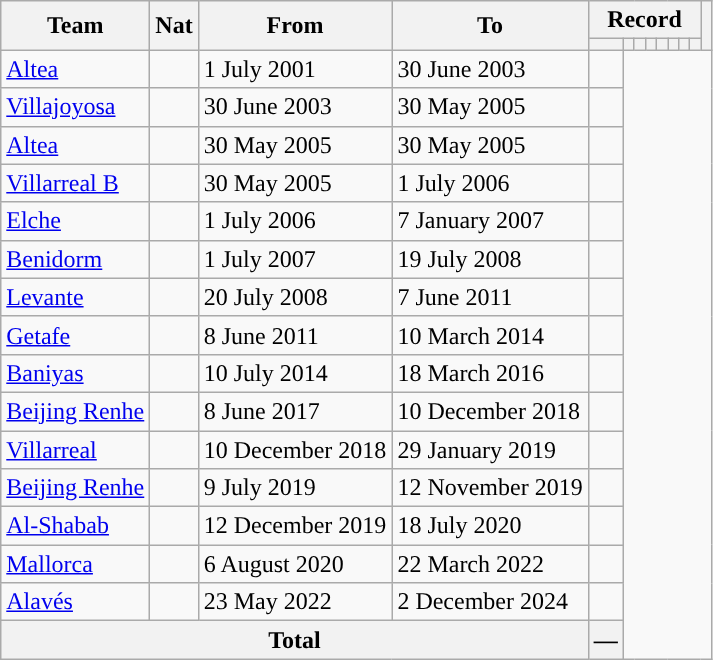<table class="wikitable" style="text-align: center">
<tr>
<th rowspan="2">Team</th>
<th rowspan="2">Nat</th>
<th rowspan="2">From</th>
<th rowspan="2">To</th>
<th colspan="8">Record</th>
<th rowspan=2></th>
</tr>
<tr>
<th></th>
<th></th>
<th></th>
<th></th>
<th></th>
<th></th>
<th></th>
<th></th>
</tr>
<tr>
<td align="left"><a href='#'>Altea</a></td>
<td></td>
<td align=left>1 July 2001</td>
<td align=left>30 June 2003<br></td>
<td></td>
</tr>
<tr>
<td align="left"><a href='#'>Villajoyosa</a></td>
<td></td>
<td align=left>30 June 2003</td>
<td align=left>30 May 2005<br></td>
<td></td>
</tr>
<tr>
<td align="left"><a href='#'>Altea</a></td>
<td></td>
<td align=left>30 May 2005</td>
<td align=left>30 May 2005<br></td>
<td></td>
</tr>
<tr>
<td align="left"><a href='#'>Villarreal B</a></td>
<td></td>
<td align=left>30 May 2005</td>
<td align=left>1 July 2006<br></td>
<td></td>
</tr>
<tr>
<td align="left"><a href='#'>Elche</a></td>
<td></td>
<td align=left>1 July 2006</td>
<td align=left>7 January 2007<br></td>
<td></td>
</tr>
<tr>
<td align="left"><a href='#'>Benidorm</a></td>
<td></td>
<td align=left>1 July 2007</td>
<td align=left>19 July 2008<br></td>
<td></td>
</tr>
<tr>
<td align="left"><a href='#'>Levante</a></td>
<td></td>
<td align=left>20 July 2008</td>
<td align=left>7 June 2011<br></td>
<td></td>
</tr>
<tr>
<td align="left"><a href='#'>Getafe</a></td>
<td></td>
<td align=left>8 June 2011</td>
<td align=left>10 March 2014<br></td>
<td></td>
</tr>
<tr>
<td align="left"><a href='#'>Baniyas</a></td>
<td></td>
<td align=left>10 July 2014</td>
<td align=left>18 March 2016<br></td>
<td></td>
</tr>
<tr>
<td align="left"><a href='#'>Beijing Renhe</a></td>
<td></td>
<td align=left>8 June 2017</td>
<td align=left>10 December 2018<br></td>
<td></td>
</tr>
<tr>
<td align="left"><a href='#'>Villarreal</a></td>
<td></td>
<td align=left>10 December 2018</td>
<td align=left>29 January 2019<br></td>
<td></td>
</tr>
<tr>
<td align="left"><a href='#'>Beijing Renhe</a></td>
<td></td>
<td align=left>9 July 2019</td>
<td align=left>12 November 2019<br></td>
<td></td>
</tr>
<tr>
<td align="left"><a href='#'>Al-Shabab</a></td>
<td></td>
<td align=left>12 December 2019</td>
<td align=left>18 July 2020<br></td>
<td></td>
</tr>
<tr>
<td align="left"><a href='#'>Mallorca</a></td>
<td></td>
<td align=left>6 August 2020</td>
<td align=left>22 March 2022<br></td>
<td></td>
</tr>
<tr>
<td align="left"><a href='#'>Alavés</a></td>
<td></td>
<td align=left>23 May 2022</td>
<td align=left>2 December 2024<br></td>
<td></td>
</tr>
<tr>
<th colspan=4>Total<br></th>
<th>—</th>
</tr>
</table>
